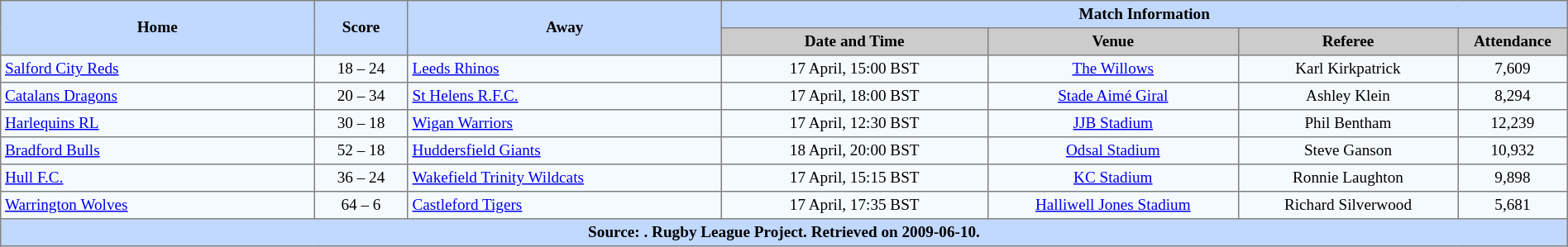<table border="1" cellpadding="3" cellspacing="0" style="border-collapse:collapse; font-size:80%; text-align:center; width:100%;">
<tr style="background:#c1d8ff;">
<th rowspan="2" style="width:20%;">Home</th>
<th rowspan="2" style="width:6%;">Score</th>
<th rowspan="2" style="width:20%;">Away</th>
<th colspan=6>Match Information</th>
</tr>
<tr style="background:#ccc;">
<th width=17%>Date and Time</th>
<th width=16%>Venue</th>
<th width=14%>Referee</th>
<th width=7%>Attendance</th>
</tr>
<tr style="background:#f5faff;">
<td align=left> <a href='#'>Salford City Reds</a></td>
<td>18 – 24</td>
<td align=left> <a href='#'>Leeds Rhinos</a></td>
<td>17 April, 15:00 BST</td>
<td><a href='#'>The Willows</a></td>
<td>Karl Kirkpatrick</td>
<td>7,609</td>
</tr>
<tr style="background:#f5faff;">
<td align=left> <a href='#'>Catalans Dragons</a></td>
<td>20 – 34</td>
<td align=left> <a href='#'>St Helens R.F.C.</a></td>
<td>17 April, 18:00 BST</td>
<td><a href='#'>Stade Aimé Giral</a></td>
<td>Ashley Klein</td>
<td>8,294</td>
</tr>
<tr style="background:#f5faff;">
<td align=left> <a href='#'>Harlequins RL</a></td>
<td>30 – 18</td>
<td align=left> <a href='#'>Wigan Warriors</a></td>
<td>17 April, 12:30 BST</td>
<td><a href='#'>JJB Stadium</a></td>
<td>Phil Bentham</td>
<td>12,239</td>
</tr>
<tr style="background:#f5faff;">
<td align=left> <a href='#'>Bradford Bulls</a></td>
<td>52 – 18</td>
<td align=left> <a href='#'>Huddersfield Giants</a></td>
<td>18 April, 20:00 BST</td>
<td><a href='#'>Odsal Stadium</a></td>
<td>Steve Ganson</td>
<td>10,932</td>
</tr>
<tr style="background:#f5faff;">
<td align=left> <a href='#'>Hull F.C.</a></td>
<td>36 – 24</td>
<td align=left> <a href='#'>Wakefield Trinity Wildcats</a></td>
<td>17 April, 15:15 BST</td>
<td><a href='#'>KC Stadium</a></td>
<td>Ronnie Laughton</td>
<td>9,898</td>
</tr>
<tr style="background:#f5faff;">
<td align=left> <a href='#'>Warrington Wolves</a></td>
<td>64 – 6</td>
<td align=left> <a href='#'>Castleford Tigers</a></td>
<td>17 April, 17:35 BST</td>
<td><a href='#'>Halliwell Jones Stadium</a></td>
<td>Richard Silverwood</td>
<td>5,681</td>
</tr>
<tr style="background:#c1d8ff;">
<th colspan=10>Source: . Rugby League Project. Retrieved on 2009-06-10.</th>
</tr>
</table>
